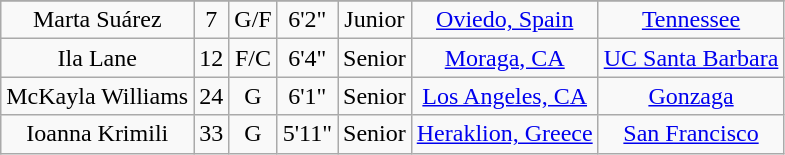<table class="wikitable sortable" style="text-align: center">
<tr align=center>
</tr>
<tr>
<td>Marta Suárez</td>
<td>7</td>
<td>G/F</td>
<td>6'2"</td>
<td> Junior</td>
<td><a href='#'>Oviedo, Spain</a></td>
<td><a href='#'>Tennessee</a></td>
</tr>
<tr>
<td>Ila Lane</td>
<td>12</td>
<td>F/C</td>
<td>6'4"</td>
<td>Senior</td>
<td><a href='#'>Moraga, CA</a></td>
<td><a href='#'>UC Santa Barbara</a></td>
</tr>
<tr>
<td>McKayla Williams</td>
<td>24</td>
<td>G</td>
<td>6'1"</td>
<td>Senior</td>
<td><a href='#'>Los Angeles, CA</a></td>
<td><a href='#'>Gonzaga</a></td>
</tr>
<tr>
<td>Ioanna Krimili</td>
<td>33</td>
<td>G</td>
<td>5'11"</td>
<td> Senior</td>
<td><a href='#'>Heraklion, Greece</a></td>
<td><a href='#'>San Francisco</a></td>
</tr>
</table>
